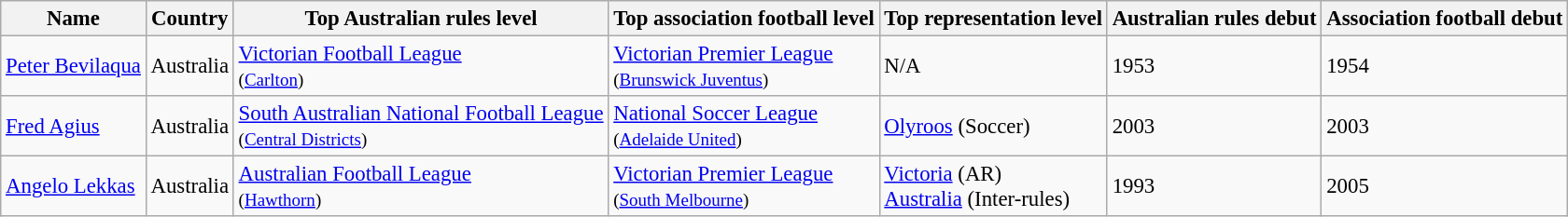<table class="wikitable" style="font-size: 95%;">
<tr>
<th>Name</th>
<th>Country</th>
<th>Top Australian rules level</th>
<th>Top association football level</th>
<th>Top representation level</th>
<th>Australian rules debut</th>
<th>Association football debut</th>
</tr>
<tr>
<td><a href='#'>Peter Bevilaqua</a></td>
<td>Australia</td>
<td><a href='#'>Victorian Football League</a><br><small>(<a href='#'>Carlton</a>)</small></td>
<td><a href='#'>Victorian Premier League</a><br><small>(<a href='#'>Brunswick Juventus</a>)</small></td>
<td>N/A</td>
<td>1953</td>
<td>1954</td>
</tr>
<tr>
<td><a href='#'>Fred Agius</a></td>
<td>Australia</td>
<td><a href='#'>South Australian National Football League</a><br><small>(<a href='#'>Central Districts</a>)</small></td>
<td><a href='#'>National Soccer League</a><br><small>(<a href='#'>Adelaide United</a>)</small></td>
<td><a href='#'>Olyroos</a> (Soccer)</td>
<td>2003</td>
<td>2003</td>
</tr>
<tr>
<td><a href='#'>Angelo Lekkas</a></td>
<td>Australia</td>
<td><a href='#'>Australian Football League</a><br><small>(<a href='#'>Hawthorn</a>)</small></td>
<td><a href='#'>Victorian Premier League</a><br><small>(<a href='#'>South Melbourne</a>)</small></td>
<td><a href='#'>Victoria</a> (AR)<br><a href='#'>Australia</a> (Inter-rules)</td>
<td>1993</td>
<td>2005</td>
</tr>
</table>
